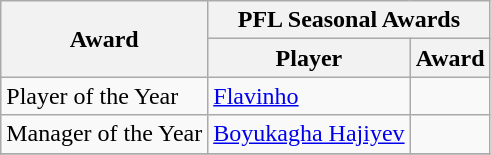<table class="wikitable">
<tr>
<th rowspan="2">Award</th>
<th colspan="2">PFL Seasonal Awards</th>
</tr>
<tr>
<th>Player</th>
<th>Award</th>
</tr>
<tr>
<td>Player of the Year</td>
<td> <a href='#'>Flavinho</a></td>
<td></td>
</tr>
<tr>
<td>Manager of the Year</td>
<td> <a href='#'>Boyukagha Hajiyev</a></td>
<td></td>
</tr>
<tr>
</tr>
</table>
